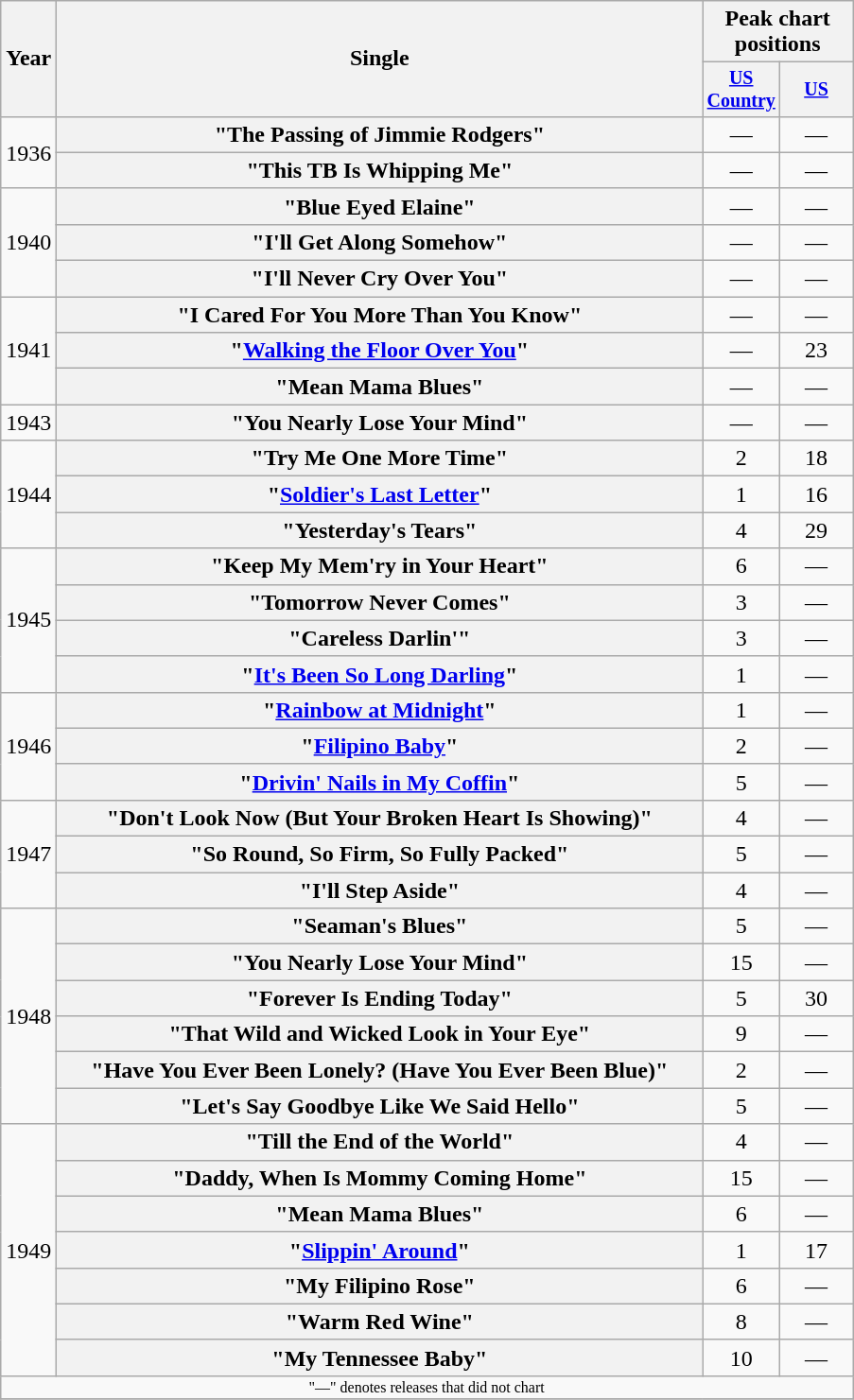<table class="wikitable plainrowheaders" style="text-align:center;">
<tr>
<th rowspan="2">Year</th>
<th rowspan="2" style="width:28em;">Single</th>
<th colspan="2">Peak chart<br>positions</th>
</tr>
<tr style="font-size:smaller;">
<th width="45"><a href='#'>US Country</a></th>
<th width="45"><a href='#'>US</a></th>
</tr>
<tr>
<td rowspan="2">1936</td>
<th scope="row">"The Passing of Jimmie Rodgers"</th>
<td>—</td>
<td>—</td>
</tr>
<tr>
<th scope="row">"This TB Is Whipping Me"</th>
<td>—</td>
<td>—</td>
</tr>
<tr>
<td rowspan="3">1940</td>
<th scope="row">"Blue Eyed Elaine"</th>
<td>—</td>
<td>—</td>
</tr>
<tr>
<th scope="row">"I'll Get Along Somehow"</th>
<td>—</td>
<td>—</td>
</tr>
<tr>
<th scope="row">"I'll Never Cry Over You"</th>
<td>—</td>
<td>—</td>
</tr>
<tr>
<td rowspan="3">1941</td>
<th scope="row">"I Cared For You More Than You Know"</th>
<td>—</td>
<td>—</td>
</tr>
<tr>
<th scope="row">"<a href='#'>Walking the Floor Over You</a>"</th>
<td>—</td>
<td>23</td>
</tr>
<tr>
<th scope="row">"Mean Mama Blues"</th>
<td>—</td>
<td>—</td>
</tr>
<tr>
<td>1943</td>
<th scope="row">"You Nearly Lose Your Mind"</th>
<td>—</td>
<td>—</td>
</tr>
<tr>
<td rowspan="3">1944</td>
<th scope="row">"Try Me One More Time"</th>
<td>2</td>
<td>18</td>
</tr>
<tr>
<th scope="row">"<a href='#'>Soldier's Last Letter</a>"</th>
<td>1</td>
<td>16</td>
</tr>
<tr>
<th scope="row">"Yesterday's Tears"</th>
<td>4</td>
<td>29</td>
</tr>
<tr>
<td rowspan="4">1945</td>
<th scope="row">"Keep My Mem'ry in Your Heart"</th>
<td>6</td>
<td>—</td>
</tr>
<tr>
<th scope="row">"Tomorrow Never Comes"</th>
<td>3</td>
<td>—</td>
</tr>
<tr>
<th scope="row">"Careless Darlin'"</th>
<td>3</td>
<td>—</td>
</tr>
<tr>
<th scope="row">"<a href='#'>It's Been So Long Darling</a>"</th>
<td>1</td>
<td>—</td>
</tr>
<tr>
<td rowspan="3">1946</td>
<th scope="row">"<a href='#'>Rainbow at Midnight</a>"</th>
<td>1</td>
<td>—</td>
</tr>
<tr>
<th scope="row">"<a href='#'>Filipino Baby</a>"</th>
<td>2</td>
<td>—</td>
</tr>
<tr>
<th scope="row">"<a href='#'>Drivin' Nails in My Coffin</a>"</th>
<td>5</td>
<td>—</td>
</tr>
<tr>
<td rowspan="3">1947</td>
<th scope="row">"Don't Look Now (But Your Broken Heart Is Showing)"</th>
<td>4</td>
<td>—</td>
</tr>
<tr>
<th scope="row">"So Round, So Firm, So Fully Packed"</th>
<td>5</td>
<td>—</td>
</tr>
<tr>
<th scope="row">"I'll Step Aside"</th>
<td>4</td>
<td>—</td>
</tr>
<tr>
<td rowspan="6">1948</td>
<th scope="row">"Seaman's Blues"</th>
<td>5</td>
<td>—</td>
</tr>
<tr>
<th scope="row">"You Nearly Lose Your Mind"</th>
<td>15</td>
<td>—</td>
</tr>
<tr>
<th scope="row">"Forever Is Ending Today"</th>
<td>5</td>
<td>30</td>
</tr>
<tr>
<th scope="row">"That Wild and Wicked Look in Your Eye"</th>
<td>9</td>
<td>—</td>
</tr>
<tr>
<th scope="row">"Have You Ever Been Lonely? (Have You Ever Been Blue)"</th>
<td>2</td>
<td>—</td>
</tr>
<tr>
<th scope="row">"Let's Say Goodbye Like We Said Hello"</th>
<td>5</td>
<td>—</td>
</tr>
<tr>
<td rowspan="7">1949</td>
<th scope="row">"Till the End of the World"</th>
<td>4</td>
<td>—</td>
</tr>
<tr>
<th scope="row">"Daddy, When Is Mommy Coming Home"</th>
<td>15</td>
<td>—</td>
</tr>
<tr>
<th scope="row">"Mean Mama Blues"</th>
<td>6</td>
<td>—</td>
</tr>
<tr>
<th scope="row">"<a href='#'>Slippin' Around</a>"</th>
<td>1</td>
<td>17</td>
</tr>
<tr>
<th scope="row">"My Filipino Rose"</th>
<td>6</td>
<td>—</td>
</tr>
<tr>
<th scope="row">"Warm Red Wine"</th>
<td>8</td>
<td>—</td>
</tr>
<tr>
<th scope="row">"My Tennessee Baby"</th>
<td>10</td>
<td>—</td>
</tr>
<tr>
<td colspan="4" style="font-size:8pt">"—" denotes releases that did not chart</td>
</tr>
<tr>
</tr>
</table>
